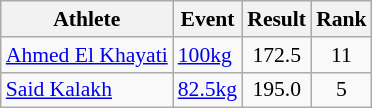<table class=wikitable style="font-size:90%">
<tr>
<th>Athlete</th>
<th>Event</th>
<th>Result</th>
<th>Rank</th>
</tr>
<tr>
<td><a href='#'>Ahmed El Khayati</a></td>
<td><a href='#'>100kg</a></td>
<td style="text-align:center;">172.5</td>
<td style="text-align:center;">11</td>
</tr>
<tr>
<td><a href='#'>Said Kalakh</a></td>
<td><a href='#'>82.5kg</a></td>
<td style="text-align:center;">195.0</td>
<td style="text-align:center;">5</td>
</tr>
</table>
